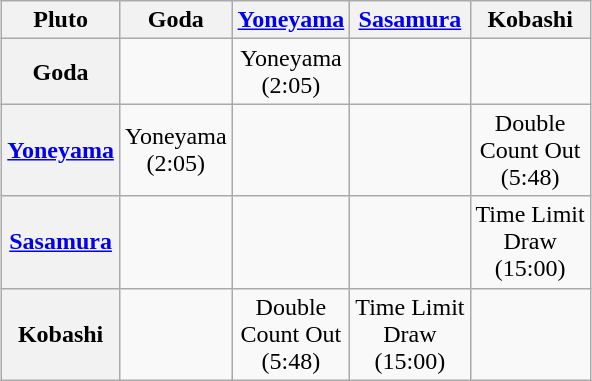<table class="wikitable" style="text-align:center; margin: 1em auto 1em auto">
<tr>
<th>Pluto</th>
<th>Goda</th>
<th><a href='#'>Yoneyama</a></th>
<th><a href='#'>Sasamura</a></th>
<th>Kobashi</th>
</tr>
<tr>
<th>Goda</th>
<td></td>
<td>Yoneyama<br>(2:05)</td>
<td></td>
<td></td>
</tr>
<tr>
<th><a href='#'>Yoneyama</a></th>
<td>Yoneyama<br>(2:05)</td>
<td></td>
<td></td>
<td>Double<br>Count Out<br>(5:48)</td>
</tr>
<tr>
<th><a href='#'>Sasamura</a></th>
<td></td>
<td></td>
<td></td>
<td>Time Limit<br>Draw<br>(15:00)</td>
</tr>
<tr>
<th>Kobashi</th>
<td></td>
<td>Double<br>Count Out<br>(5:48)</td>
<td>Time Limit<br>Draw<br>(15:00)</td>
<td></td>
</tr>
</table>
